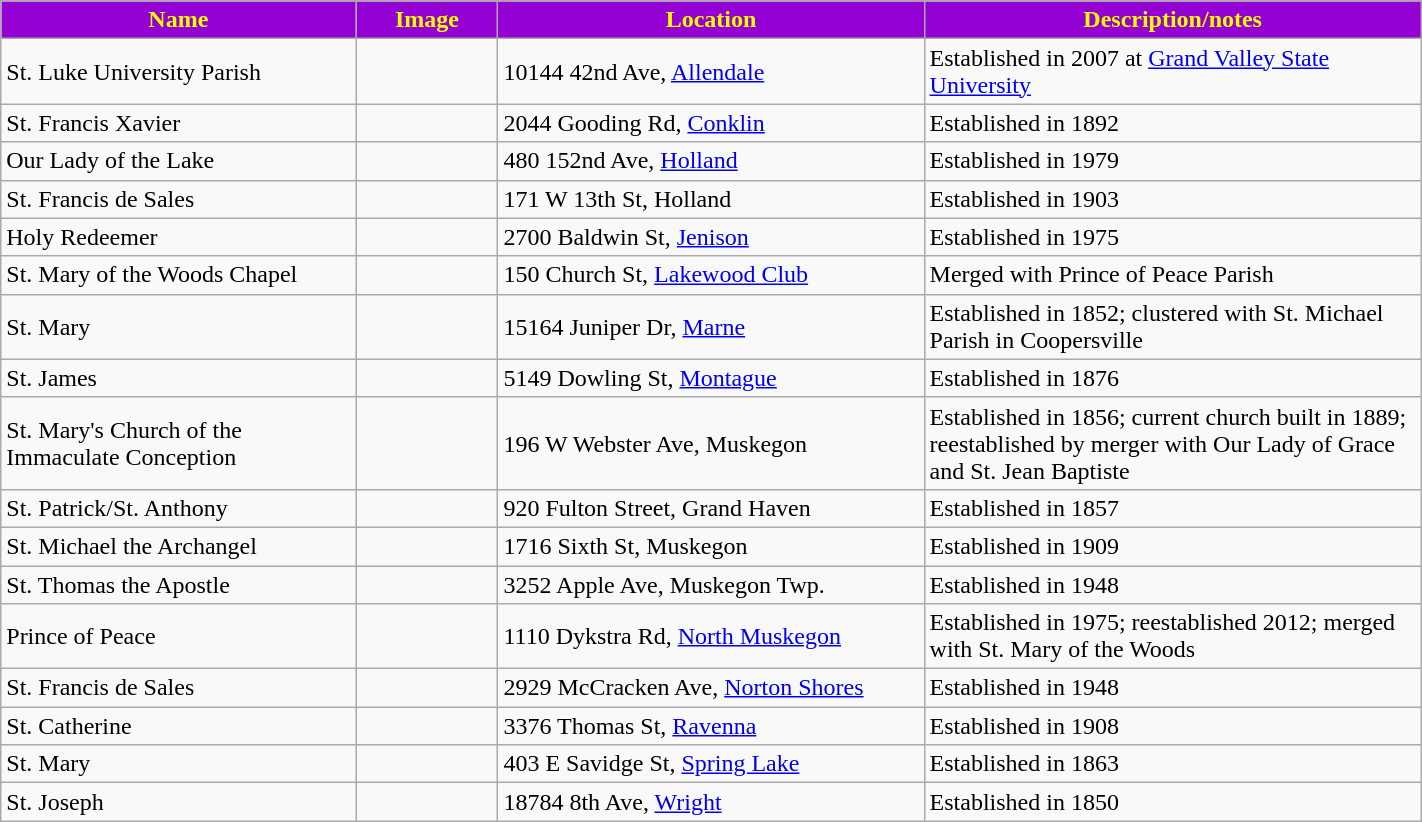<table class="wikitable sortable" style="width:75%">
<tr>
<th style="background:darkviolet; color:yellow;" width="25%"><strong>Name</strong></th>
<th style="background:darkviolet; color:yellow;" width="10%"><strong>Image</strong></th>
<th style="background:darkviolet; color:yellow;" width="30%"><strong>Location</strong></th>
<th style="background:darkviolet; color:yellow;" width="35%"><strong>Description/notes</strong></th>
</tr>
<tr>
<td>St. Luke University Parish</td>
<td></td>
<td>10144 42nd Ave, <a href='#'>Allendale</a></td>
<td>Established in 2007 at <a href='#'>Grand Valley State University</a></td>
</tr>
<tr>
<td>St. Francis Xavier</td>
<td></td>
<td>2044 Gooding Rd, <a href='#'>Conklin</a></td>
<td>Established in 1892</td>
</tr>
<tr>
<td>Our Lady of the Lake</td>
<td></td>
<td>480 152nd Ave, <a href='#'>Holland</a></td>
<td>Established in 1979</td>
</tr>
<tr>
<td>St. Francis de Sales</td>
<td></td>
<td>171 W 13th St, Holland</td>
<td>Established in 1903</td>
</tr>
<tr>
<td>Holy Redeemer</td>
<td></td>
<td>2700 Baldwin St, <a href='#'>Jenison</a></td>
<td>Established in 1975</td>
</tr>
<tr>
<td>St. Mary of the Woods Chapel</td>
<td></td>
<td>150 Church St, <a href='#'>Lakewood Club</a></td>
<td>Merged with Prince of Peace Parish</td>
</tr>
<tr>
<td>St. Mary</td>
<td></td>
<td>15164 Juniper Dr, <a href='#'>Marne</a></td>
<td>Established in 1852; clustered with St. Michael Parish in Coopersville</td>
</tr>
<tr>
<td>St. James</td>
<td></td>
<td>5149 Dowling St, <a href='#'>Montague</a></td>
<td>Established in 1876</td>
</tr>
<tr>
<td>St. Mary's Church of the Immaculate Conception</td>
<td></td>
<td>196 W Webster Ave, Muskegon</td>
<td>Established in 1856; current church built in 1889; reestablished by merger with Our Lady of Grace and St. Jean Baptiste</td>
</tr>
<tr>
<td>St. Patrick/St. Anthony</td>
<td></td>
<td>920 Fulton Street, Grand Haven</td>
<td>Established in 1857</td>
</tr>
<tr>
<td>St. Michael the Archangel</td>
<td></td>
<td>1716 Sixth St, Muskegon</td>
<td>Established in 1909</td>
</tr>
<tr>
<td>St. Thomas the Apostle</td>
<td></td>
<td>3252 Apple Ave, Muskegon Twp.</td>
<td>Established in 1948</td>
</tr>
<tr>
<td>Prince of Peace</td>
<td></td>
<td>1110 Dykstra Rd, <a href='#'>North Muskegon</a></td>
<td>Established in 1975; reestablished 2012; merged with St. Mary of the Woods</td>
</tr>
<tr>
<td>St. Francis de Sales</td>
<td></td>
<td>2929 McCracken Ave, <a href='#'>Norton Shores</a></td>
<td>Established in 1948</td>
</tr>
<tr>
<td>St. Catherine</td>
<td></td>
<td>3376 Thomas St, <a href='#'>Ravenna</a></td>
<td>Established in 1908</td>
</tr>
<tr>
<td>St. Mary</td>
<td></td>
<td>403 E Savidge St, <a href='#'>Spring Lake</a></td>
<td>Established in 1863</td>
</tr>
<tr>
<td>St. Joseph</td>
<td></td>
<td>18784 8th Ave, <a href='#'>Wright</a></td>
<td>Established in 1850</td>
</tr>
</table>
